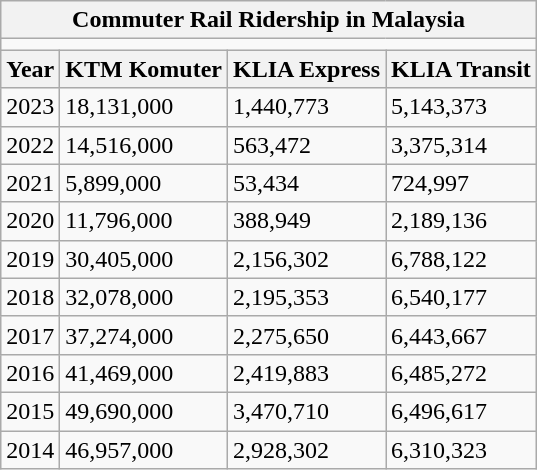<table class="sortable wikitable" style="text-align:left;" style="font-size: 95%">
<tr>
<th colspan="4">Commuter Rail Ridership in Malaysia</th>
</tr>
<tr>
<td colspan="4"></td>
</tr>
<tr>
<th>Year</th>
<th>KTM Komuter</th>
<th>KLIA Express</th>
<th>KLIA Transit</th>
</tr>
<tr>
<td>2023</td>
<td>18,131,000</td>
<td>1,440,773</td>
<td>5,143,373</td>
</tr>
<tr>
<td>2022</td>
<td>14,516,000</td>
<td>563,472</td>
<td>3,375,314</td>
</tr>
<tr>
<td>2021</td>
<td>5,899,000</td>
<td>53,434</td>
<td>724,997</td>
</tr>
<tr>
<td>2020</td>
<td>11,796,000</td>
<td>388,949</td>
<td>2,189,136</td>
</tr>
<tr>
<td>2019</td>
<td>30,405,000</td>
<td>2,156,302</td>
<td>6,788,122</td>
</tr>
<tr>
<td>2018</td>
<td>32,078,000</td>
<td>2,195,353</td>
<td>6,540,177</td>
</tr>
<tr>
<td>2017</td>
<td>37,274,000</td>
<td>2,275,650</td>
<td>6,443,667</td>
</tr>
<tr>
<td>2016</td>
<td>41,469,000</td>
<td>2,419,883</td>
<td>6,485,272</td>
</tr>
<tr>
<td>2015</td>
<td>49,690,000</td>
<td>3,470,710</td>
<td>6,496,617</td>
</tr>
<tr>
<td>2014</td>
<td>46,957,000</td>
<td>2,928,302</td>
<td>6,310,323</td>
</tr>
</table>
